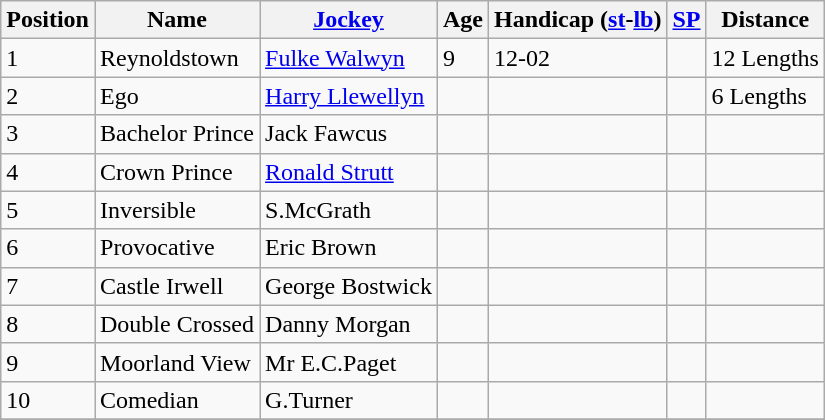<table class="wikitable sortable">
<tr>
<th>Position</th>
<th>Name</th>
<th><a href='#'>Jockey</a></th>
<th data-sort-type="number">Age</th>
<th>Handicap (<a href='#'>st</a>-<a href='#'>lb</a>)</th>
<th><a href='#'>SP</a></th>
<th>Distance</th>
</tr>
<tr>
<td>1</td>
<td>Reynoldstown</td>
<td><a href='#'>Fulke Walwyn</a></td>
<td>9</td>
<td>12-02</td>
<td></td>
<td>12 Lengths</td>
</tr>
<tr>
<td>2</td>
<td>Ego</td>
<td><a href='#'>Harry Llewellyn</a></td>
<td></td>
<td></td>
<td></td>
<td>6 Lengths</td>
</tr>
<tr>
<td>3</td>
<td>Bachelor Prince</td>
<td>Jack Fawcus</td>
<td></td>
<td></td>
<td></td>
<td></td>
</tr>
<tr>
<td>4</td>
<td>Crown Prince</td>
<td><a href='#'>Ronald Strutt</a></td>
<td></td>
<td></td>
<td></td>
<td></td>
</tr>
<tr>
<td>5</td>
<td>Inversible</td>
<td>S.McGrath</td>
<td></td>
<td></td>
<td></td>
<td></td>
</tr>
<tr>
<td>6</td>
<td>Provocative</td>
<td>Eric Brown</td>
<td></td>
<td></td>
<td></td>
<td></td>
</tr>
<tr>
<td>7</td>
<td>Castle Irwell</td>
<td>George Bostwick</td>
<td></td>
<td></td>
<td></td>
<td></td>
</tr>
<tr>
<td>8</td>
<td>Double Crossed</td>
<td>Danny Morgan</td>
<td></td>
<td></td>
<td></td>
<td></td>
</tr>
<tr>
<td>9</td>
<td>Moorland View</td>
<td>Mr E.C.Paget</td>
<td></td>
<td></td>
<td></td>
<td></td>
</tr>
<tr>
<td>10</td>
<td>Comedian</td>
<td>G.Turner</td>
<td></td>
<td></td>
<td></td>
<td></td>
</tr>
<tr>
</tr>
</table>
